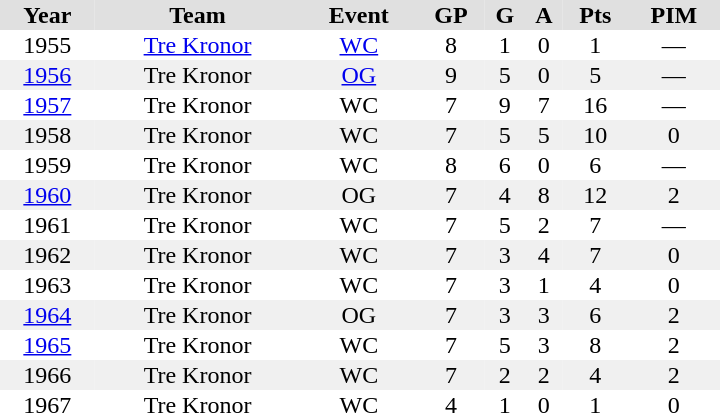<table border="0" cellpadding="1" cellspacing="0" ID="Table3" style="text-align:center; width:30em">
<tr bgcolor="#e0e0e0">
<th>Year</th>
<th>Team</th>
<th>Event</th>
<th>GP</th>
<th>G</th>
<th>A</th>
<th>Pts</th>
<th>PIM</th>
</tr>
<tr>
<td>1955</td>
<td><a href='#'>Tre Kronor</a></td>
<td><a href='#'>WC</a></td>
<td>8</td>
<td>1</td>
<td>0</td>
<td>1</td>
<td>—</td>
</tr>
<tr bgcolor="#f0f0f0">
<td><a href='#'>1956</a></td>
<td>Tre Kronor</td>
<td><a href='#'>OG</a></td>
<td>9</td>
<td>5</td>
<td>0</td>
<td>5</td>
<td>—</td>
</tr>
<tr>
<td><a href='#'>1957</a></td>
<td>Tre Kronor</td>
<td>WC</td>
<td>7</td>
<td>9</td>
<td>7</td>
<td>16</td>
<td>—</td>
</tr>
<tr bgcolor="#f0f0f0">
<td>1958</td>
<td>Tre Kronor</td>
<td>WC</td>
<td>7</td>
<td>5</td>
<td>5</td>
<td>10</td>
<td>0</td>
</tr>
<tr>
<td>1959</td>
<td>Tre Kronor</td>
<td>WC</td>
<td>8</td>
<td>6</td>
<td>0</td>
<td>6</td>
<td>—</td>
</tr>
<tr bgcolor="#f0f0f0">
<td><a href='#'>1960</a></td>
<td>Tre Kronor</td>
<td>OG</td>
<td>7</td>
<td>4</td>
<td>8</td>
<td>12</td>
<td>2</td>
</tr>
<tr>
<td>1961</td>
<td>Tre Kronor</td>
<td>WC</td>
<td>7</td>
<td>5</td>
<td>2</td>
<td>7</td>
<td>—</td>
</tr>
<tr bgcolor="#f0f0f0">
<td>1962</td>
<td>Tre Kronor</td>
<td>WC</td>
<td>7</td>
<td>3</td>
<td>4</td>
<td>7</td>
<td>0</td>
</tr>
<tr>
<td>1963</td>
<td>Tre Kronor</td>
<td>WC</td>
<td>7</td>
<td>3</td>
<td>1</td>
<td>4</td>
<td>0</td>
</tr>
<tr bgcolor="#f0f0f0">
<td><a href='#'>1964</a></td>
<td>Tre Kronor</td>
<td>OG</td>
<td>7</td>
<td>3</td>
<td>3</td>
<td>6</td>
<td>2</td>
</tr>
<tr>
<td><a href='#'>1965</a></td>
<td>Tre Kronor</td>
<td>WC</td>
<td>7</td>
<td>5</td>
<td>3</td>
<td>8</td>
<td>2</td>
</tr>
<tr bgcolor="#f0f0f0">
<td>1966</td>
<td>Tre Kronor</td>
<td>WC</td>
<td>7</td>
<td>2</td>
<td>2</td>
<td>4</td>
<td>2</td>
</tr>
<tr>
<td>1967</td>
<td>Tre Kronor</td>
<td>WC</td>
<td>4</td>
<td>1</td>
<td>0</td>
<td>1</td>
<td>0</td>
</tr>
</table>
